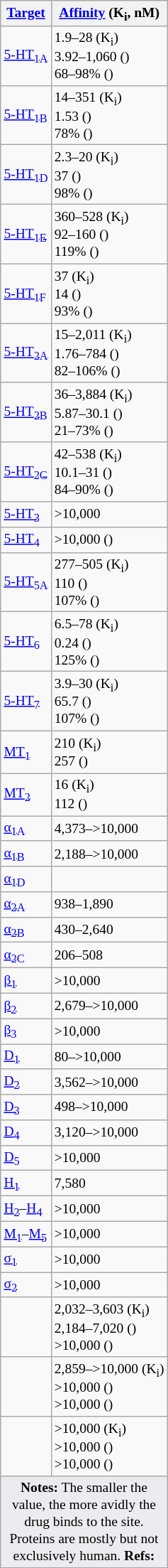<table class="wikitable floatright" style="font-size:small;">
<tr>
<th><a href='#'>Target</a></th>
<th><a href='#'>Affinity</a> (K<sub>i</sub>, nM)</th>
</tr>
<tr>
<td><a href='#'>5-HT<sub>1A</sub></a></td>
<td>1.9–28 (K<sub>i</sub>)<br>3.92–1,060 ()<br>68–98% ()</td>
</tr>
<tr>
<td><a href='#'>5-HT<sub>1B</sub></a></td>
<td>14–351 (K<sub>i</sub>)<br>1.53 ()<br>78% ()</td>
</tr>
<tr>
<td><a href='#'>5-HT<sub>1D</sub></a></td>
<td>2.3–20 (K<sub>i</sub>)<br>37 ()<br>98% ()</td>
</tr>
<tr>
<td><a href='#'>5-HT<sub>1E</sub></a></td>
<td>360–528 (K<sub>i</sub>)<br>92–160 ()<br>119% ()</td>
</tr>
<tr>
<td><a href='#'>5-HT<sub>1F</sub></a></td>
<td>37 (K<sub>i</sub>)<br>14 ()<br>93% ()</td>
</tr>
<tr>
<td><a href='#'>5-HT<sub>2A</sub></a></td>
<td>15–2,011 (K<sub>i</sub>)<br>1.76–784 ()<br>82–106% ()</td>
</tr>
<tr>
<td><a href='#'>5-HT<sub>2B</sub></a></td>
<td>36–3,884 (K<sub>i</sub>)<br>5.87–30.1 ()<br>21–73% ()</td>
</tr>
<tr>
<td><a href='#'>5-HT<sub>2C</sub></a></td>
<td>42–538 (K<sub>i</sub>)<br>10.1–31 ()<br>84–90% ()</td>
</tr>
<tr>
<td><a href='#'>5-HT<sub>3</sub></a></td>
<td>>10,000</td>
</tr>
<tr>
<td><a href='#'>5-HT<sub>4</sub></a></td>
<td>>10,000 ()</td>
</tr>
<tr>
<td><a href='#'>5-HT<sub>5A</sub></a></td>
<td>277–505 (K<sub>i</sub>)<br>110 ()<br>107% ()</td>
</tr>
<tr>
<td><a href='#'>5-HT<sub>6</sub></a></td>
<td>6.5–78 (K<sub>i</sub>)<br>0.24 ()<br>125% ()</td>
</tr>
<tr>
<td><a href='#'>5-HT<sub>7</sub></a></td>
<td>3.9–30 (K<sub>i</sub>)<br>65.7 ()<br>107% ()</td>
</tr>
<tr>
<td><a href='#'>MT<sub>1</sub></a></td>
<td>210 (K<sub>i</sub>)<br>257 ()</td>
</tr>
<tr>
<td><a href='#'>MT<sub>2</sub></a></td>
<td>16 (K<sub>i</sub>)<br> 112 ()</td>
</tr>
<tr>
<td><a href='#'>α<sub>1A</sub></a></td>
<td>4,373–>10,000</td>
</tr>
<tr>
<td><a href='#'>α<sub>1B</sub></a></td>
<td>2,188–>10,000</td>
</tr>
<tr>
<td><a href='#'>α<sub>1D</sub></a></td>
<td></td>
</tr>
<tr>
<td><a href='#'>α<sub>2A</sub></a></td>
<td>938–1,890</td>
</tr>
<tr>
<td><a href='#'>α<sub>2B</sub></a></td>
<td>430–2,640</td>
</tr>
<tr>
<td><a href='#'>α<sub>2C</sub></a></td>
<td>206–508</td>
</tr>
<tr>
<td><a href='#'>β<sub>1</sub></a></td>
<td>>10,000</td>
</tr>
<tr>
<td><a href='#'>β<sub>2</sub></a></td>
<td>2,679–>10,000</td>
</tr>
<tr>
<td><a href='#'>β<sub>3</sub></a></td>
<td>>10,000</td>
</tr>
<tr>
<td><a href='#'>D<sub>1</sub></a></td>
<td>80–>10,000</td>
</tr>
<tr>
<td><a href='#'>D<sub>2</sub></a></td>
<td>3,562–>10,000</td>
</tr>
<tr>
<td><a href='#'>D<sub>3</sub></a></td>
<td>498–>10,000</td>
</tr>
<tr>
<td><a href='#'>D<sub>4</sub></a></td>
<td>3,120–>10,000</td>
</tr>
<tr>
<td><a href='#'>D<sub>5</sub></a></td>
<td>>10,000</td>
</tr>
<tr>
<td><a href='#'>H<sub>1</sub></a></td>
<td>7,580</td>
</tr>
<tr>
<td><a href='#'>H<sub>2</sub></a>–<a href='#'>H<sub>4</sub></a></td>
<td>>10,000</td>
</tr>
<tr>
<td><a href='#'>M<sub>1</sub></a>–<a href='#'>M<sub>5</sub></a></td>
<td>>10,000</td>
</tr>
<tr>
<td><a href='#'>σ<sub>1</sub></a></td>
<td>>10,000</td>
</tr>
<tr>
<td><a href='#'>σ<sub>2</sub></a></td>
<td>>10,000</td>
</tr>
<tr>
<td></td>
<td>2,032–3,603 (K<sub>i</sub>)<br>2,184–7,020 ()<br>>10,000 ()</td>
</tr>
<tr>
<td></td>
<td>2,859–>10,000 (K<sub>i</sub>)<br>>10,000 ()<br>>10,000 ()</td>
</tr>
<tr>
<td></td>
<td>>10,000 (K<sub>i</sub>)<br>>10,000 ()<br>>10,000 ()</td>
</tr>
<tr class="sortbottom">
<td colspan="2" style="width: 1px; background-color:#eaecf0; text-align: center;"><strong>Notes:</strong> The smaller the value, the more avidly the drug binds to the site. Proteins are mostly but not exclusively human. <strong>Refs:</strong><wbr></td>
</tr>
</table>
